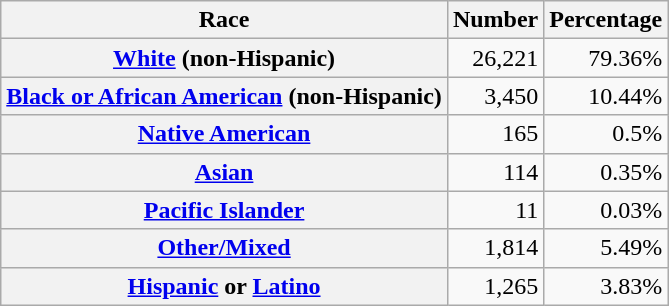<table class="wikitable" style="text-align:right">
<tr>
<th scope="col">Race</th>
<th scope="col">Number</th>
<th scope="col">Percentage</th>
</tr>
<tr>
<th scope="row"><a href='#'>White</a> (non-Hispanic)</th>
<td>26,221</td>
<td>79.36%</td>
</tr>
<tr>
<th scope="row"><a href='#'>Black or African American</a> (non-Hispanic)</th>
<td>3,450</td>
<td>10.44%</td>
</tr>
<tr>
<th scope="row"><a href='#'>Native American</a></th>
<td>165</td>
<td>0.5%</td>
</tr>
<tr>
<th scope="row"><a href='#'>Asian</a></th>
<td>114</td>
<td>0.35%</td>
</tr>
<tr>
<th scope="row"><a href='#'>Pacific Islander</a></th>
<td>11</td>
<td>0.03%</td>
</tr>
<tr>
<th scope="row"><a href='#'>Other/Mixed</a></th>
<td>1,814</td>
<td>5.49%</td>
</tr>
<tr>
<th scope="row"><a href='#'>Hispanic</a> or <a href='#'>Latino</a></th>
<td>1,265</td>
<td>3.83%</td>
</tr>
</table>
